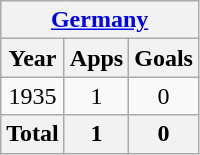<table class="wikitable" style="text-align:center">
<tr>
<th colspan=3><a href='#'>Germany</a></th>
</tr>
<tr>
<th>Year</th>
<th>Apps</th>
<th>Goals</th>
</tr>
<tr>
<td>1935</td>
<td>1</td>
<td>0</td>
</tr>
<tr>
<th>Total</th>
<th>1</th>
<th>0</th>
</tr>
</table>
